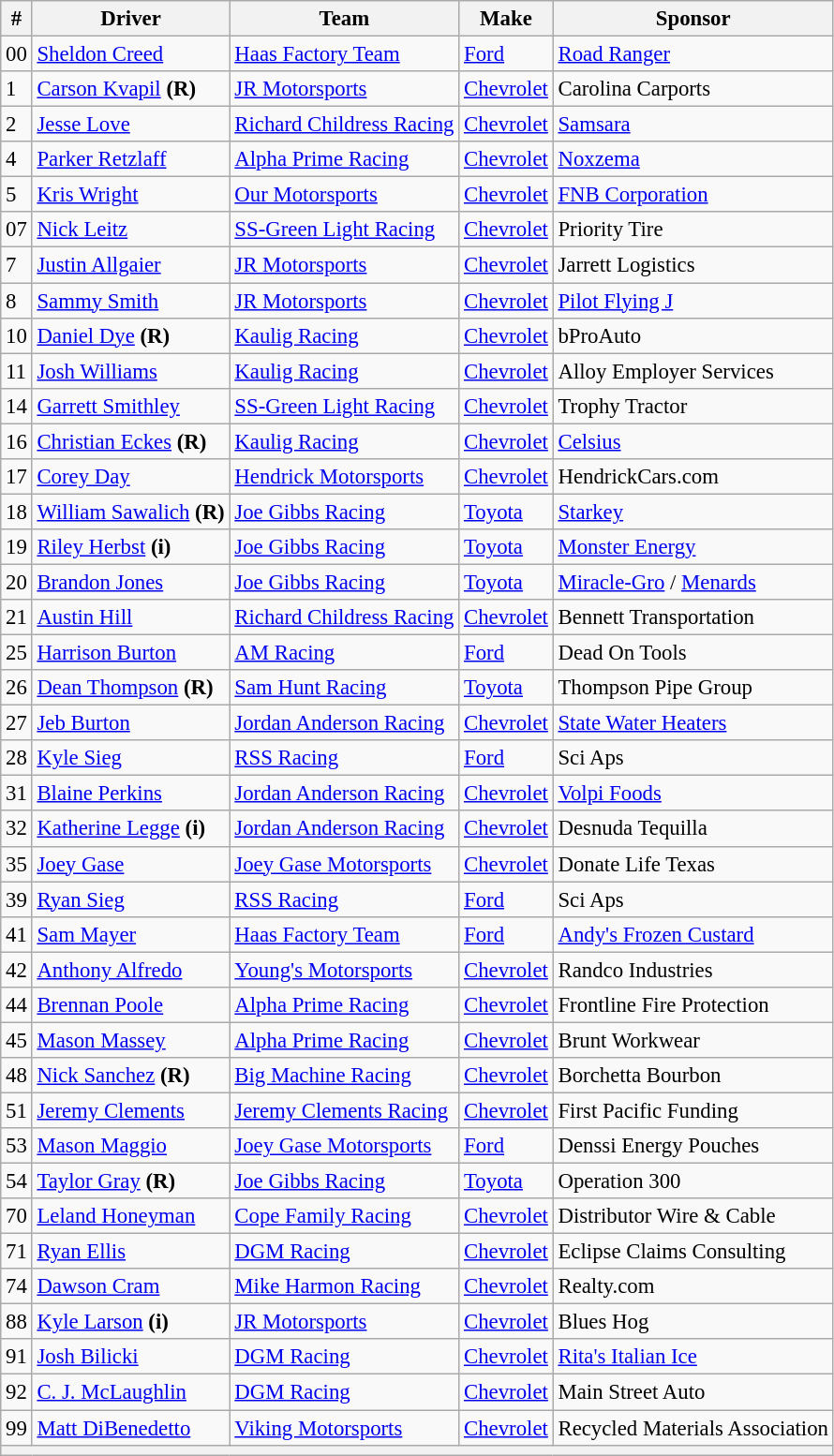<table class="wikitable" style="font-size: 95%;">
<tr>
<th>#</th>
<th>Driver</th>
<th>Team</th>
<th>Make</th>
<th>Sponsor</th>
</tr>
<tr>
<td>00</td>
<td><a href='#'>Sheldon Creed</a></td>
<td><a href='#'>Haas Factory Team</a></td>
<td><a href='#'>Ford</a></td>
<td><a href='#'>Road Ranger</a></td>
</tr>
<tr>
<td>1</td>
<td><a href='#'>Carson Kvapil</a> <strong>(R)</strong></td>
<td><a href='#'>JR Motorsports</a></td>
<td><a href='#'>Chevrolet</a></td>
<td>Carolina Carports</td>
</tr>
<tr>
<td>2</td>
<td><a href='#'>Jesse Love</a></td>
<td nowrap=""><a href='#'>Richard Childress Racing</a></td>
<td><a href='#'>Chevrolet</a></td>
<td><a href='#'>Samsara</a></td>
</tr>
<tr>
<td>4</td>
<td><a href='#'>Parker Retzlaff</a></td>
<td><a href='#'>Alpha Prime Racing</a></td>
<td><a href='#'>Chevrolet</a></td>
<td><a href='#'>Noxzema</a></td>
</tr>
<tr>
<td>5</td>
<td><a href='#'>Kris Wright</a></td>
<td><a href='#'>Our Motorsports</a></td>
<td><a href='#'>Chevrolet</a></td>
<td><a href='#'>FNB Corporation</a></td>
</tr>
<tr>
<td>07</td>
<td><a href='#'>Nick Leitz</a></td>
<td><a href='#'>SS-Green Light Racing</a></td>
<td><a href='#'>Chevrolet</a></td>
<td>Priority Tire</td>
</tr>
<tr>
<td>7</td>
<td><a href='#'>Justin Allgaier</a></td>
<td><a href='#'>JR Motorsports</a></td>
<td><a href='#'>Chevrolet</a></td>
<td>Jarrett Logistics</td>
</tr>
<tr>
<td>8</td>
<td><a href='#'>Sammy Smith</a></td>
<td><a href='#'>JR Motorsports</a></td>
<td><a href='#'>Chevrolet</a></td>
<td><a href='#'>Pilot Flying J</a></td>
</tr>
<tr>
<td>10</td>
<td><a href='#'>Daniel Dye</a> <strong>(R)</strong></td>
<td><a href='#'>Kaulig Racing</a></td>
<td><a href='#'>Chevrolet</a></td>
<td>bProAuto</td>
</tr>
<tr>
<td>11</td>
<td><a href='#'>Josh Williams</a></td>
<td><a href='#'>Kaulig Racing</a></td>
<td><a href='#'>Chevrolet</a></td>
<td>Alloy Employer Services</td>
</tr>
<tr>
<td>14</td>
<td><a href='#'>Garrett Smithley</a></td>
<td><a href='#'>SS-Green Light Racing</a></td>
<td><a href='#'>Chevrolet</a></td>
<td>Trophy Tractor</td>
</tr>
<tr>
<td>16</td>
<td><a href='#'>Christian Eckes</a> <strong>(R)</strong></td>
<td><a href='#'>Kaulig Racing</a></td>
<td><a href='#'>Chevrolet</a></td>
<td><a href='#'>Celsius</a></td>
</tr>
<tr>
<td>17</td>
<td><a href='#'>Corey Day</a></td>
<td><a href='#'>Hendrick Motorsports</a></td>
<td><a href='#'>Chevrolet</a></td>
<td>HendrickCars.com</td>
</tr>
<tr>
<td>18</td>
<td nowrap=""><a href='#'>William Sawalich</a> <strong>(R)</strong></td>
<td><a href='#'>Joe Gibbs Racing</a></td>
<td><a href='#'>Toyota</a></td>
<td><a href='#'>Starkey</a></td>
</tr>
<tr>
<td>19</td>
<td><a href='#'>Riley Herbst</a> <strong>(i)</strong></td>
<td><a href='#'>Joe Gibbs Racing</a></td>
<td><a href='#'>Toyota</a></td>
<td><a href='#'>Monster Energy</a></td>
</tr>
<tr>
<td>20</td>
<td><a href='#'>Brandon Jones</a></td>
<td><a href='#'>Joe Gibbs Racing</a></td>
<td><a href='#'>Toyota</a></td>
<td><a href='#'>Miracle-Gro</a> / <a href='#'>Menards</a></td>
</tr>
<tr>
<td>21</td>
<td><a href='#'>Austin Hill</a></td>
<td><a href='#'>Richard Childress Racing</a></td>
<td><a href='#'>Chevrolet</a></td>
<td>Bennett Transportation</td>
</tr>
<tr>
<td>25</td>
<td><a href='#'>Harrison Burton</a></td>
<td><a href='#'>AM Racing</a></td>
<td><a href='#'>Ford</a></td>
<td>Dead On Tools</td>
</tr>
<tr>
<td>26</td>
<td><a href='#'>Dean Thompson</a> <strong>(R)</strong></td>
<td><a href='#'>Sam Hunt Racing</a></td>
<td><a href='#'>Toyota</a></td>
<td>Thompson Pipe Group</td>
</tr>
<tr>
<td>27</td>
<td><a href='#'>Jeb Burton</a></td>
<td><a href='#'>Jordan Anderson Racing</a></td>
<td><a href='#'>Chevrolet</a></td>
<td><a href='#'>State Water Heaters</a></td>
</tr>
<tr>
<td>28</td>
<td><a href='#'>Kyle Sieg</a></td>
<td><a href='#'>RSS Racing</a></td>
<td><a href='#'>Ford</a></td>
<td>Sci Aps</td>
</tr>
<tr>
<td>31</td>
<td><a href='#'>Blaine Perkins</a></td>
<td><a href='#'>Jordan Anderson Racing</a></td>
<td><a href='#'>Chevrolet</a></td>
<td><a href='#'>Volpi Foods</a></td>
</tr>
<tr>
<td>32</td>
<td><a href='#'>Katherine Legge</a> <strong>(i)</strong></td>
<td><a href='#'>Jordan Anderson Racing</a></td>
<td><a href='#'>Chevrolet</a></td>
<td>Desnuda Tequilla</td>
</tr>
<tr>
<td>35</td>
<td><a href='#'>Joey Gase</a></td>
<td><a href='#'>Joey Gase Motorsports</a></td>
<td><a href='#'>Chevrolet</a></td>
<td>Donate Life Texas</td>
</tr>
<tr>
<td>39</td>
<td><a href='#'>Ryan Sieg</a></td>
<td><a href='#'>RSS Racing</a></td>
<td><a href='#'>Ford</a></td>
<td>Sci Aps</td>
</tr>
<tr>
<td>41</td>
<td><a href='#'>Sam Mayer</a></td>
<td><a href='#'>Haas Factory Team</a></td>
<td><a href='#'>Ford</a></td>
<td><a href='#'>Andy's Frozen Custard</a></td>
</tr>
<tr>
<td>42</td>
<td><a href='#'>Anthony Alfredo</a></td>
<td><a href='#'>Young's Motorsports</a></td>
<td><a href='#'>Chevrolet</a></td>
<td>Randco Industries</td>
</tr>
<tr>
<td>44</td>
<td><a href='#'>Brennan Poole</a></td>
<td><a href='#'>Alpha Prime Racing</a></td>
<td><a href='#'>Chevrolet</a></td>
<td>Frontline Fire Protection</td>
</tr>
<tr>
<td>45</td>
<td><a href='#'>Mason Massey</a></td>
<td><a href='#'>Alpha Prime Racing</a></td>
<td><a href='#'>Chevrolet</a></td>
<td>Brunt Workwear</td>
</tr>
<tr>
<td>48</td>
<td><a href='#'>Nick Sanchez</a> <strong>(R)</strong></td>
<td><a href='#'>Big Machine Racing</a></td>
<td><a href='#'>Chevrolet</a></td>
<td nowrap="">Borchetta Bourbon</td>
</tr>
<tr>
<td>51</td>
<td><a href='#'>Jeremy Clements</a></td>
<td><a href='#'>Jeremy Clements Racing</a></td>
<td><a href='#'>Chevrolet</a></td>
<td>First Pacific Funding</td>
</tr>
<tr>
<td>53</td>
<td><a href='#'>Mason Maggio</a></td>
<td><a href='#'>Joey Gase Motorsports</a></td>
<td><a href='#'>Ford</a></td>
<td>Denssi Energy Pouches</td>
</tr>
<tr>
<td>54</td>
<td><a href='#'>Taylor Gray</a> <strong>(R)</strong></td>
<td><a href='#'>Joe Gibbs Racing</a></td>
<td><a href='#'>Toyota</a></td>
<td>Operation 300</td>
</tr>
<tr>
<td>70</td>
<td><a href='#'>Leland Honeyman</a></td>
<td><a href='#'>Cope Family Racing</a></td>
<td><a href='#'>Chevrolet</a></td>
<td>Distributor Wire & Cable</td>
</tr>
<tr>
<td>71</td>
<td><a href='#'>Ryan Ellis</a></td>
<td><a href='#'>DGM Racing</a></td>
<td><a href='#'>Chevrolet</a></td>
<td>Eclipse Claims Consulting</td>
</tr>
<tr>
<td>74</td>
<td><a href='#'>Dawson Cram</a></td>
<td><a href='#'>Mike Harmon Racing</a></td>
<td><a href='#'>Chevrolet</a></td>
<td>Realty.com</td>
</tr>
<tr>
<td>88</td>
<td><a href='#'>Kyle Larson</a> <strong>(i)</strong></td>
<td><a href='#'>JR Motorsports</a></td>
<td><a href='#'>Chevrolet</a></td>
<td>Blues Hog</td>
</tr>
<tr>
<td>91</td>
<td><a href='#'>Josh Bilicki</a></td>
<td><a href='#'>DGM Racing</a></td>
<td><a href='#'>Chevrolet</a></td>
<td><a href='#'>Rita's Italian Ice</a></td>
</tr>
<tr>
<td>92</td>
<td><a href='#'>C. J. McLaughlin</a></td>
<td><a href='#'>DGM Racing</a></td>
<td><a href='#'>Chevrolet</a></td>
<td>Main Street Auto</td>
</tr>
<tr>
<td>99</td>
<td><a href='#'>Matt DiBenedetto</a></td>
<td><a href='#'>Viking Motorsports</a></td>
<td><a href='#'>Chevrolet</a></td>
<td>Recycled Materials Association</td>
</tr>
<tr>
<th colspan="5"></th>
</tr>
</table>
